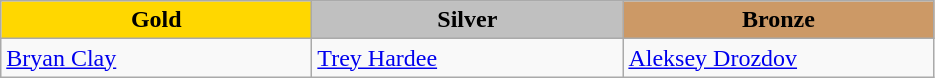<table class="wikitable" style="text-align:left">
<tr align="center">
<td width=200 bgcolor=gold><strong>Gold</strong></td>
<td width=200 bgcolor=silver><strong>Silver</strong></td>
<td width=200 bgcolor=CC9966><strong>Bronze</strong></td>
</tr>
<tr>
<td><a href='#'>Bryan Clay</a><br><em></em></td>
<td><a href='#'>Trey Hardee</a><br><em></em></td>
<td><a href='#'>Aleksey Drozdov</a><br><em></em></td>
</tr>
</table>
